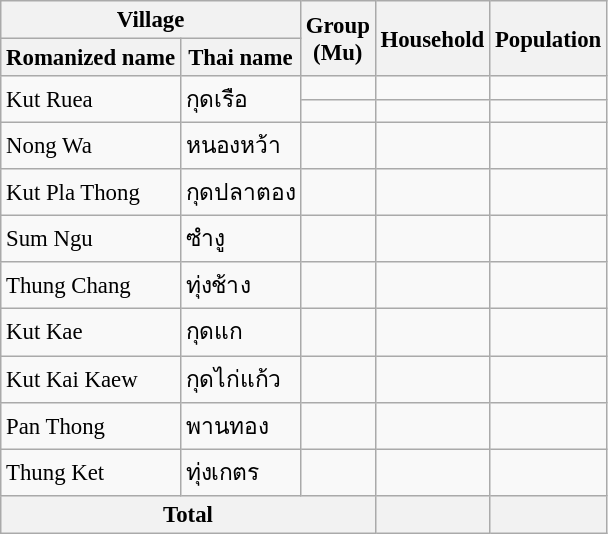<table class="wikitable" style="font-size: 95%";>
<tr>
<th colspan=2>Village</th>
<th rowspan=2>Group<br>(Mu)</th>
<th rowspan=2>Household</th>
<th rowspan=2>Population</th>
</tr>
<tr>
<th>Romanized name</th>
<th>Thai name</th>
</tr>
<tr>
<td rowspan=2>Kut Ruea</td>
<td rowspan=2>กุดเรือ</td>
<td></td>
<td></td>
<td></td>
</tr>
<tr>
<td></td>
<td></td>
<td></td>
</tr>
<tr>
<td>Nong Wa</td>
<td>หนองหว้า</td>
<td></td>
<td></td>
<td></td>
</tr>
<tr>
<td>Kut Pla Thong</td>
<td>กุดปลาตอง</td>
<td></td>
<td></td>
<td></td>
</tr>
<tr>
<td>Sum Ngu</td>
<td>ซำงู</td>
<td></td>
<td></td>
<td></td>
</tr>
<tr>
<td>Thung Chang</td>
<td>ทุ่งช้าง</td>
<td></td>
<td></td>
<td></td>
</tr>
<tr>
<td>Kut Kae</td>
<td>กุดแก</td>
<td></td>
<td></td>
<td></td>
</tr>
<tr>
<td>Kut Kai Kaew</td>
<td>กุดไก่แก้ว</td>
<td></td>
<td></td>
<td></td>
</tr>
<tr>
<td>Pan Thong</td>
<td>พานทอง</td>
<td></td>
<td></td>
<td></td>
</tr>
<tr>
<td>Thung Ket</td>
<td>ทุ่งเกตร</td>
<td></td>
<td></td>
<td></td>
</tr>
<tr>
<th colspan=3>Total</th>
<th></th>
<th></th>
</tr>
</table>
